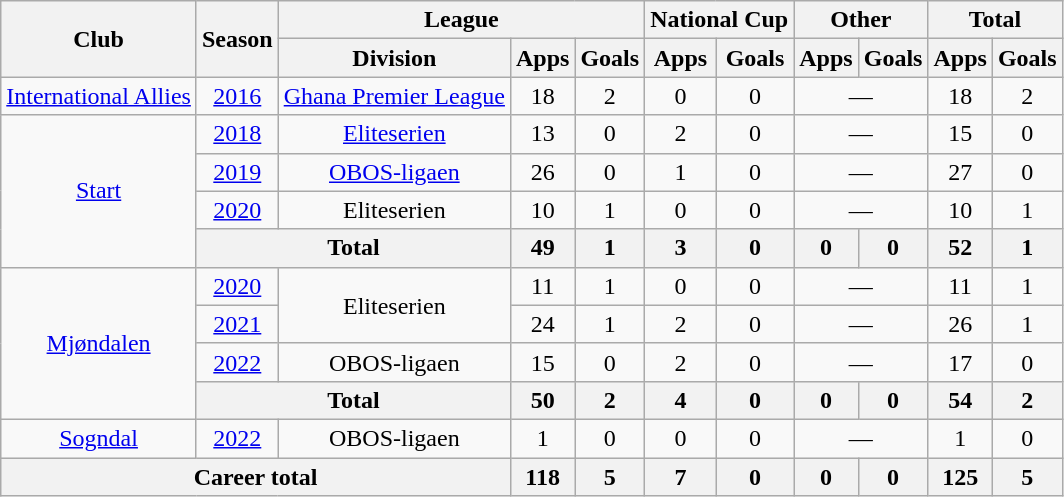<table class="wikitable" style="text-align: center;">
<tr>
<th rowspan="2">Club</th>
<th rowspan="2">Season</th>
<th colspan="3">League</th>
<th colspan="2">National Cup</th>
<th colspan="2">Other</th>
<th colspan="2">Total</th>
</tr>
<tr>
<th>Division</th>
<th>Apps</th>
<th>Goals</th>
<th>Apps</th>
<th>Goals</th>
<th>Apps</th>
<th>Goals</th>
<th>Apps</th>
<th>Goals</th>
</tr>
<tr>
<td><a href='#'>International Allies</a></td>
<td><a href='#'>2016</a></td>
<td><a href='#'>Ghana Premier League</a></td>
<td>18</td>
<td>2</td>
<td>0</td>
<td>0</td>
<td colspan="2">—</td>
<td>18</td>
<td>2</td>
</tr>
<tr>
<td rowspan="4"><a href='#'>Start</a></td>
<td><a href='#'>2018</a></td>
<td><a href='#'>Eliteserien</a></td>
<td>13</td>
<td>0</td>
<td>2</td>
<td>0</td>
<td colspan="2">—</td>
<td>15</td>
<td>0</td>
</tr>
<tr>
<td><a href='#'>2019</a></td>
<td><a href='#'>OBOS-ligaen</a></td>
<td>26</td>
<td>0</td>
<td>1</td>
<td>0</td>
<td colspan="2">—</td>
<td>27</td>
<td>0</td>
</tr>
<tr>
<td><a href='#'>2020</a></td>
<td>Eliteserien</td>
<td>10</td>
<td>1</td>
<td>0</td>
<td>0</td>
<td colspan="2">—</td>
<td>10</td>
<td>1</td>
</tr>
<tr>
<th colspan="2">Total</th>
<th>49</th>
<th>1</th>
<th>3</th>
<th>0</th>
<th>0</th>
<th>0</th>
<th>52</th>
<th>1</th>
</tr>
<tr>
<td rowspan="4"><a href='#'>Mjøndalen</a></td>
<td><a href='#'>2020</a></td>
<td rowspan="2">Eliteserien</td>
<td>11</td>
<td>1</td>
<td>0</td>
<td>0</td>
<td colspan="2">—</td>
<td>11</td>
<td>1</td>
</tr>
<tr>
<td><a href='#'>2021</a></td>
<td>24</td>
<td>1</td>
<td>2</td>
<td>0</td>
<td colspan="2">—</td>
<td>26</td>
<td>1</td>
</tr>
<tr>
<td><a href='#'>2022</a></td>
<td>OBOS-ligaen</td>
<td>15</td>
<td>0</td>
<td>2</td>
<td>0</td>
<td colspan="2">—</td>
<td>17</td>
<td>0</td>
</tr>
<tr>
<th colspan="2">Total</th>
<th>50</th>
<th>2</th>
<th>4</th>
<th>0</th>
<th>0</th>
<th>0</th>
<th>54</th>
<th>2</th>
</tr>
<tr>
<td><a href='#'>Sogndal</a></td>
<td><a href='#'>2022</a></td>
<td>OBOS-ligaen</td>
<td>1</td>
<td>0</td>
<td>0</td>
<td>0</td>
<td colspan="2">—</td>
<td>1</td>
<td>0</td>
</tr>
<tr>
<th colspan="3">Career total</th>
<th>118</th>
<th>5</th>
<th>7</th>
<th>0</th>
<th>0</th>
<th>0</th>
<th>125</th>
<th>5</th>
</tr>
</table>
